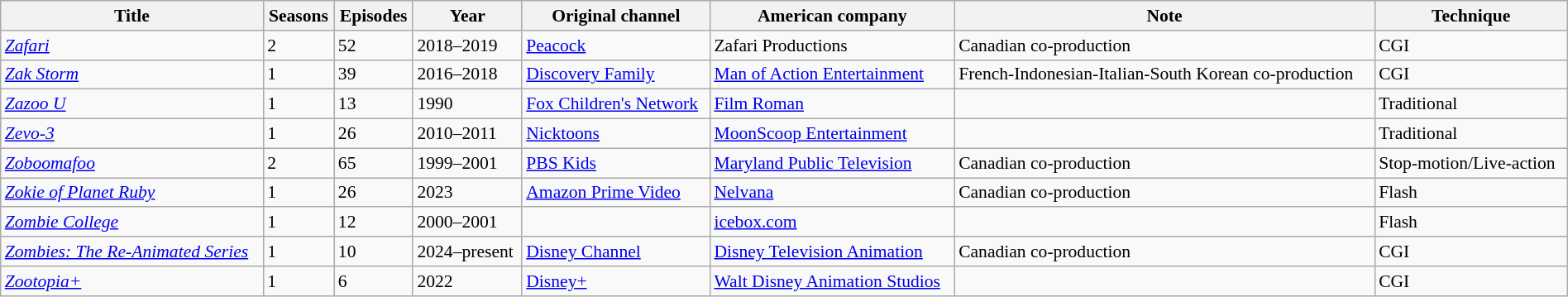<table class="wikitable sortable" style="text-align: left; font-size:90%; width:100%;">
<tr>
<th>Title</th>
<th>Seasons</th>
<th>Episodes</th>
<th>Year</th>
<th>Original channel</th>
<th>American company</th>
<th>Note</th>
<th>Technique</th>
</tr>
<tr>
<td><em><a href='#'>Zafari</a></em></td>
<td>2</td>
<td>52</td>
<td>2018–2019</td>
<td><a href='#'>Peacock</a></td>
<td>Zafari Productions</td>
<td>Canadian co-production</td>
<td>CGI</td>
</tr>
<tr>
<td><em><a href='#'>Zak Storm</a></em></td>
<td>1</td>
<td>39</td>
<td>2016–2018</td>
<td><a href='#'>Discovery Family</a></td>
<td><a href='#'>Man of Action Entertainment</a></td>
<td>French-Indonesian-Italian-South Korean co-production</td>
<td>CGI</td>
</tr>
<tr>
<td><em><a href='#'>Zazoo U</a></em></td>
<td>1</td>
<td>13</td>
<td>1990</td>
<td><a href='#'>Fox Children's Network</a></td>
<td><a href='#'>Film Roman</a></td>
<td></td>
<td>Traditional</td>
</tr>
<tr>
<td><em><a href='#'>Zevo-3</a></em></td>
<td>1</td>
<td>26</td>
<td>2010–2011</td>
<td><a href='#'>Nicktoons</a></td>
<td><a href='#'>MoonScoop Entertainment</a></td>
<td></td>
<td>Traditional</td>
</tr>
<tr>
<td><em><a href='#'>Zoboomafoo</a></em></td>
<td>2</td>
<td>65</td>
<td>1999–2001</td>
<td><a href='#'>PBS Kids</a></td>
<td><a href='#'>Maryland Public Television</a></td>
<td>Canadian co-production</td>
<td>Stop-motion/Live-action</td>
</tr>
<tr>
<td><em><a href='#'>Zokie of Planet Ruby</a></em></td>
<td>1</td>
<td>26</td>
<td>2023</td>
<td><a href='#'>Amazon Prime Video</a></td>
<td><a href='#'>Nelvana</a></td>
<td>Canadian co-production</td>
<td>Flash</td>
</tr>
<tr>
<td><em><a href='#'>Zombie College</a></em></td>
<td>1</td>
<td>12</td>
<td>2000–2001</td>
<td></td>
<td><a href='#'>icebox.com</a></td>
<td></td>
<td>Flash</td>
</tr>
<tr>
<td><em><a href='#'>Zombies: The Re-Animated Series</a></em></td>
<td>1</td>
<td>10</td>
<td>2024–present</td>
<td><a href='#'>Disney Channel</a></td>
<td><a href='#'>Disney Television Animation</a></td>
<td>Canadian co-production</td>
<td>CGI</td>
</tr>
<tr>
<td><em><a href='#'>Zootopia+</a></em></td>
<td>1</td>
<td>6</td>
<td>2022</td>
<td><a href='#'>Disney+</a></td>
<td><a href='#'>Walt Disney Animation Studios</a></td>
<td></td>
<td>CGI</td>
</tr>
</table>
